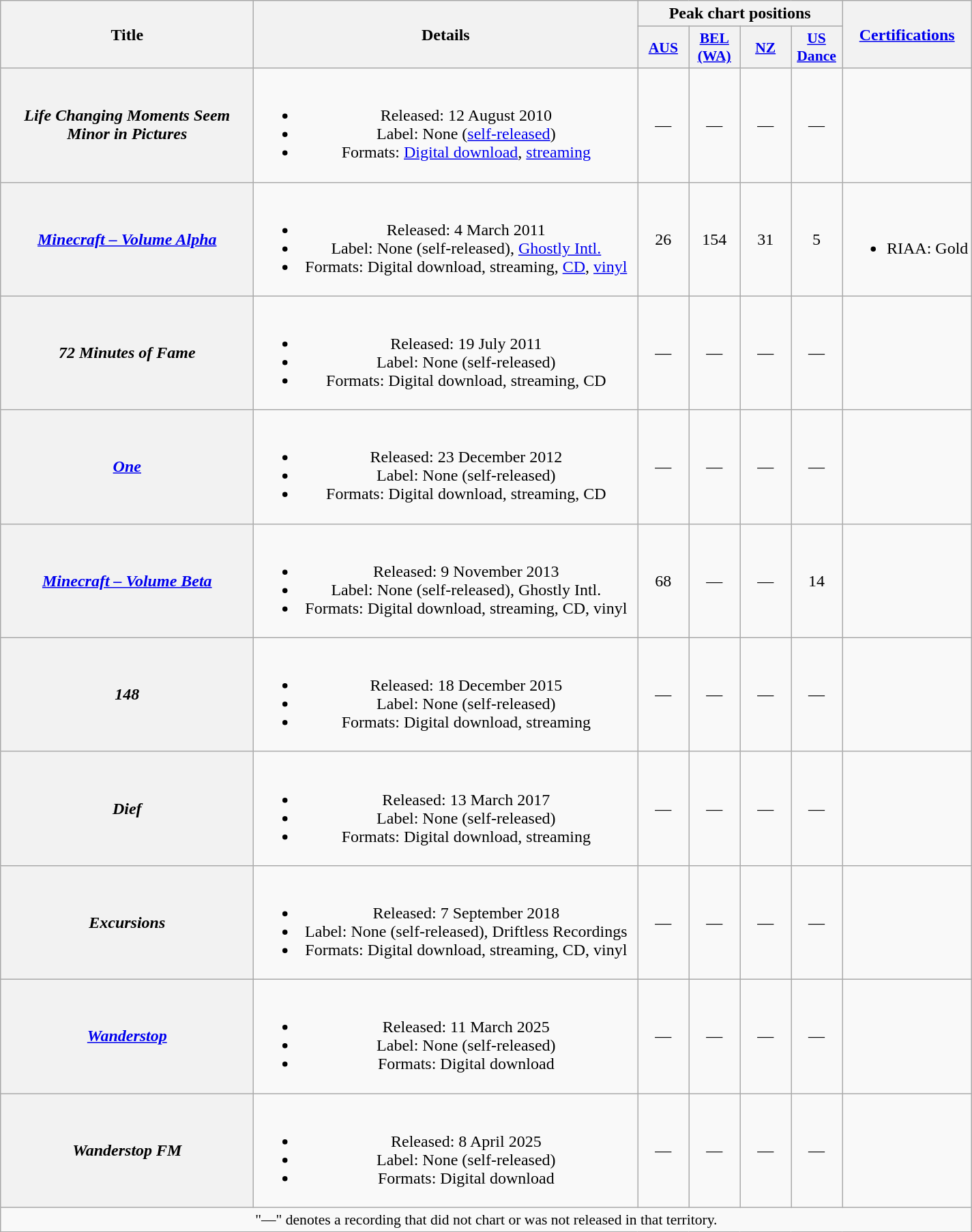<table class="wikitable plainrowheaders" style="text-align:center;">
<tr>
<th scope="col" rowspan="2" style="width:15em">Title</th>
<th scope="col" rowspan="2" style="width:23em">Details</th>
<th scope="col" colspan="4">Peak chart positions</th>
<th scope="col" rowspan="2"><a href='#'>Certifications</a></th>
</tr>
<tr>
<th scope="col" style="width:3em;font-size:90%;"><a href='#'>AUS</a><br></th>
<th scope="col" style="width:3em;font-size:90%;"><a href='#'>BEL<br>(WA)</a><br></th>
<th scope="col" style="width:3em;font-size:90%;"><a href='#'>NZ</a><br></th>
<th scope="col" style="width:3em;font-size:90%;"><a href='#'>US<br>Dance</a><br></th>
</tr>
<tr>
<th scope="row"><em>Life Changing Moments Seem Minor in Pictures</em></th>
<td><br><ul><li>Released: 12 August 2010</li><li>Label: None (<a href='#'>self-released</a>)</li><li>Formats: <a href='#'>Digital download</a>, <a href='#'>streaming</a></li></ul></td>
<td>—</td>
<td>—</td>
<td>—</td>
<td>—</td>
<td></td>
</tr>
<tr>
<th scope="row"><em><a href='#'>Minecraft – Volume Alpha</a></em></th>
<td><br><ul><li>Released: 4 March 2011</li><li>Label: None (self-released), <a href='#'>Ghostly Intl.</a></li><li>Formats: Digital download, streaming, <a href='#'>CD</a>, <a href='#'>vinyl</a></li></ul></td>
<td>26</td>
<td>154</td>
<td>31</td>
<td>5</td>
<td><br><ul><li>RIAA: Gold</li></ul></td>
</tr>
<tr>
<th scope="row"><em>72 Minutes of Fame</em></th>
<td><br><ul><li>Released: 19 July 2011</li><li>Label: None (self-released)</li><li>Formats: Digital download, streaming, CD</li></ul></td>
<td>—</td>
<td>—</td>
<td>—</td>
<td>—</td>
<td></td>
</tr>
<tr>
<th scope="row"><em><a href='#'>One</a></em></th>
<td><br><ul><li>Released: 23 December 2012</li><li>Label: None (self-released)</li><li>Formats: Digital download, streaming, CD</li></ul></td>
<td>—</td>
<td>—</td>
<td>—</td>
<td>—</td>
<td></td>
</tr>
<tr>
<th scope="row"><em><a href='#'>Minecraft – Volume Beta</a></em></th>
<td><br><ul><li>Released: 9 November 2013</li><li>Label: None (self-released), Ghostly Intl.</li><li>Formats: Digital download, streaming, CD, vinyl</li></ul></td>
<td>68</td>
<td>—</td>
<td>—</td>
<td>14</td>
<td></td>
</tr>
<tr>
<th scope="row"><em>148</em></th>
<td><br><ul><li>Released: 18 December 2015</li><li>Label: None (self-released)</li><li>Formats: Digital download, streaming</li></ul></td>
<td>—</td>
<td>—</td>
<td>—</td>
<td>—</td>
<td></td>
</tr>
<tr>
<th scope="row"><em>Dief</em></th>
<td><br><ul><li>Released: 13 March 2017</li><li>Label: None (self-released)</li><li>Formats: Digital download, streaming</li></ul></td>
<td>—</td>
<td>—</td>
<td>—</td>
<td>—</td>
<td></td>
</tr>
<tr>
<th scope="row"><em>Excursions</em></th>
<td><br><ul><li>Released: 7 September 2018</li><li>Label: None (self-released), Driftless Recordings</li><li>Formats: Digital download, streaming, CD, vinyl</li></ul></td>
<td>—</td>
<td>—</td>
<td>—</td>
<td>—</td>
<td></td>
</tr>
<tr>
<th scope="row"><em><a href='#'>Wanderstop</a></em></th>
<td><br><ul><li>Released: 11 March 2025</li><li>Label: None (self-released)</li><li>Formats: Digital download</li></ul></td>
<td>—</td>
<td>—</td>
<td>—</td>
<td>—</td>
<td></td>
</tr>
<tr>
<th scope="row"><em>Wanderstop FM</em></th>
<td><br><ul><li>Released: 8 April 2025</li><li>Label: None (self-released)</li><li>Formats: Digital download</li></ul></td>
<td>—</td>
<td>—</td>
<td>—</td>
<td>—</td>
<td></td>
</tr>
<tr>
<td colspan="14" style="font-size:90%">"—" denotes a recording that did not chart or was not released in that territory.</td>
</tr>
</table>
